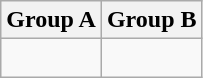<table class="wikitable">
<tr>
<th width=50%>Group A</th>
<th width=50%>Group B</th>
</tr>
<tr>
<td valign=top><br></td>
<td valign=top><br></td>
</tr>
</table>
